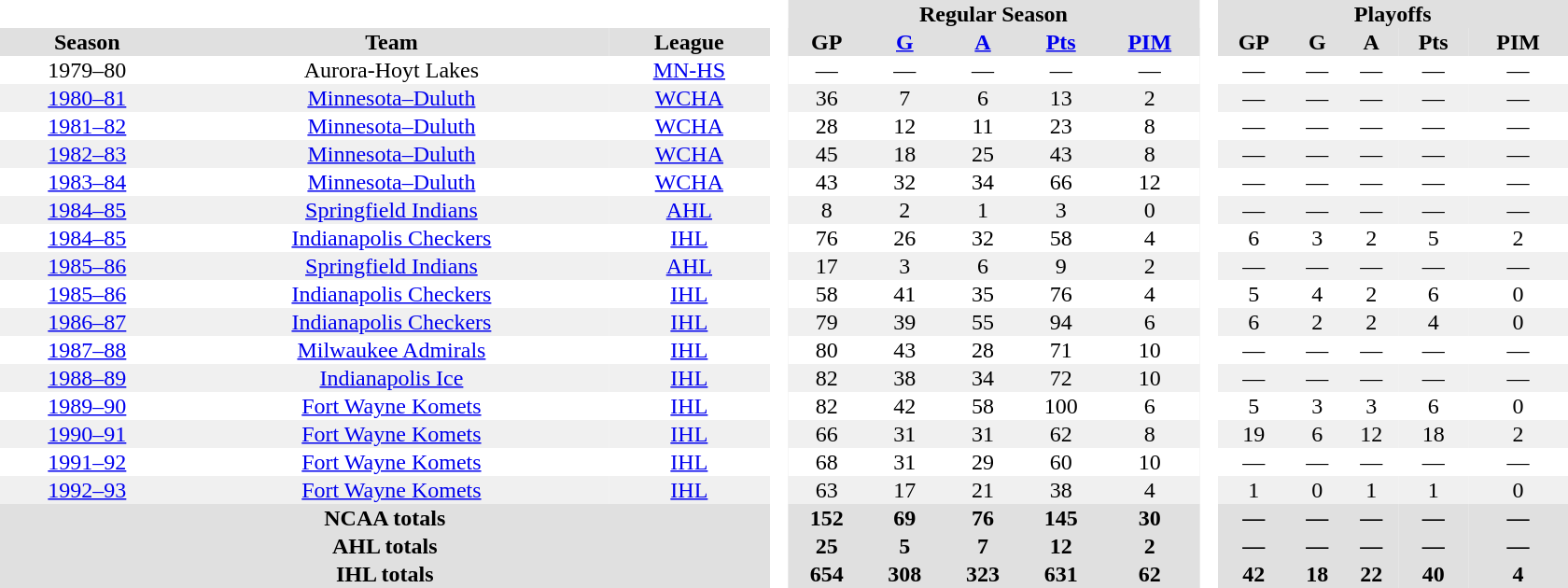<table border="0" cellpadding="1" cellspacing="0" style="text-align:center; width:70em">
<tr bgcolor="#e0e0e0">
<th colspan="3"  bgcolor="#ffffff"> </th>
<th rowspan="99" bgcolor="#ffffff"> </th>
<th colspan="5">Regular Season</th>
<th rowspan="99" bgcolor="#ffffff"> </th>
<th colspan="5">Playoffs</th>
</tr>
<tr bgcolor="#e0e0e0">
<th>Season</th>
<th>Team</th>
<th>League</th>
<th>GP</th>
<th><a href='#'>G</a></th>
<th><a href='#'>A</a></th>
<th><a href='#'>Pts</a></th>
<th><a href='#'>PIM</a></th>
<th>GP</th>
<th>G</th>
<th>A</th>
<th>Pts</th>
<th>PIM</th>
</tr>
<tr>
<td>1979–80</td>
<td>Aurora-Hoyt Lakes</td>
<td><a href='#'>MN-HS</a></td>
<td>—</td>
<td>—</td>
<td>—</td>
<td>—</td>
<td>—</td>
<td>—</td>
<td>—</td>
<td>—</td>
<td>—</td>
<td>—</td>
</tr>
<tr bgcolor="f0f0f0">
<td><a href='#'>1980–81</a></td>
<td><a href='#'>Minnesota–Duluth</a></td>
<td><a href='#'>WCHA</a></td>
<td>36</td>
<td>7</td>
<td>6</td>
<td>13</td>
<td>2</td>
<td>—</td>
<td>—</td>
<td>—</td>
<td>—</td>
<td>—</td>
</tr>
<tr>
<td><a href='#'>1981–82</a></td>
<td><a href='#'>Minnesota–Duluth</a></td>
<td><a href='#'>WCHA</a></td>
<td>28</td>
<td>12</td>
<td>11</td>
<td>23</td>
<td>8</td>
<td>—</td>
<td>—</td>
<td>—</td>
<td>—</td>
<td>—</td>
</tr>
<tr bgcolor="f0f0f0">
<td><a href='#'>1982–83</a></td>
<td><a href='#'>Minnesota–Duluth</a></td>
<td><a href='#'>WCHA</a></td>
<td>45</td>
<td>18</td>
<td>25</td>
<td>43</td>
<td>8</td>
<td>—</td>
<td>—</td>
<td>—</td>
<td>—</td>
<td>—</td>
</tr>
<tr>
<td><a href='#'>1983–84</a></td>
<td><a href='#'>Minnesota–Duluth</a></td>
<td><a href='#'>WCHA</a></td>
<td>43</td>
<td>32</td>
<td>34</td>
<td>66</td>
<td>12</td>
<td>—</td>
<td>—</td>
<td>—</td>
<td>—</td>
<td>—</td>
</tr>
<tr bgcolor="f0f0f0">
<td><a href='#'>1984–85</a></td>
<td><a href='#'>Springfield Indians</a></td>
<td><a href='#'>AHL</a></td>
<td>8</td>
<td>2</td>
<td>1</td>
<td>3</td>
<td>0</td>
<td>—</td>
<td>—</td>
<td>—</td>
<td>—</td>
<td>—</td>
</tr>
<tr>
<td><a href='#'>1984–85</a></td>
<td><a href='#'>Indianapolis Checkers</a></td>
<td><a href='#'>IHL</a></td>
<td>76</td>
<td>26</td>
<td>32</td>
<td>58</td>
<td>4</td>
<td>6</td>
<td>3</td>
<td>2</td>
<td>5</td>
<td>2</td>
</tr>
<tr bgcolor="f0f0f0">
<td><a href='#'>1985–86</a></td>
<td><a href='#'>Springfield Indians</a></td>
<td><a href='#'>AHL</a></td>
<td>17</td>
<td>3</td>
<td>6</td>
<td>9</td>
<td>2</td>
<td>—</td>
<td>—</td>
<td>—</td>
<td>—</td>
<td>—</td>
</tr>
<tr>
<td><a href='#'>1985–86</a></td>
<td><a href='#'>Indianapolis Checkers</a></td>
<td><a href='#'>IHL</a></td>
<td>58</td>
<td>41</td>
<td>35</td>
<td>76</td>
<td>4</td>
<td>5</td>
<td>4</td>
<td>2</td>
<td>6</td>
<td>0</td>
</tr>
<tr bgcolor="f0f0f0">
<td><a href='#'>1986–87</a></td>
<td><a href='#'>Indianapolis Checkers</a></td>
<td><a href='#'>IHL</a></td>
<td>79</td>
<td>39</td>
<td>55</td>
<td>94</td>
<td>6</td>
<td>6</td>
<td>2</td>
<td>2</td>
<td>4</td>
<td>0</td>
</tr>
<tr>
<td><a href='#'>1987–88</a></td>
<td><a href='#'>Milwaukee Admirals</a></td>
<td><a href='#'>IHL</a></td>
<td>80</td>
<td>43</td>
<td>28</td>
<td>71</td>
<td>10</td>
<td>—</td>
<td>—</td>
<td>—</td>
<td>—</td>
<td>—</td>
</tr>
<tr bgcolor="f0f0f0">
<td><a href='#'>1988–89</a></td>
<td><a href='#'>Indianapolis Ice</a></td>
<td><a href='#'>IHL</a></td>
<td>82</td>
<td>38</td>
<td>34</td>
<td>72</td>
<td>10</td>
<td>—</td>
<td>—</td>
<td>—</td>
<td>—</td>
<td>—</td>
</tr>
<tr>
<td><a href='#'>1989–90</a></td>
<td><a href='#'>Fort Wayne Komets</a></td>
<td><a href='#'>IHL</a></td>
<td>82</td>
<td>42</td>
<td>58</td>
<td>100</td>
<td>6</td>
<td>5</td>
<td>3</td>
<td>3</td>
<td>6</td>
<td>0</td>
</tr>
<tr bgcolor="f0f0f0">
<td><a href='#'>1990–91</a></td>
<td><a href='#'>Fort Wayne Komets</a></td>
<td><a href='#'>IHL</a></td>
<td>66</td>
<td>31</td>
<td>31</td>
<td>62</td>
<td>8</td>
<td>19</td>
<td>6</td>
<td>12</td>
<td>18</td>
<td>2</td>
</tr>
<tr>
<td><a href='#'>1991–92</a></td>
<td><a href='#'>Fort Wayne Komets</a></td>
<td><a href='#'>IHL</a></td>
<td>68</td>
<td>31</td>
<td>29</td>
<td>60</td>
<td>10</td>
<td>—</td>
<td>—</td>
<td>—</td>
<td>—</td>
<td>—</td>
</tr>
<tr bgcolor="f0f0f0">
<td><a href='#'>1992–93</a></td>
<td><a href='#'>Fort Wayne Komets</a></td>
<td><a href='#'>IHL</a></td>
<td>63</td>
<td>17</td>
<td>21</td>
<td>38</td>
<td>4</td>
<td>1</td>
<td>0</td>
<td>1</td>
<td>1</td>
<td>0</td>
</tr>
<tr bgcolor="#e0e0e0">
<th colspan="3">NCAA totals</th>
<th>152</th>
<th>69</th>
<th>76</th>
<th>145</th>
<th>30</th>
<th>—</th>
<th>—</th>
<th>—</th>
<th>—</th>
<th>—</th>
</tr>
<tr bgcolor="#e0e0e0">
<th colspan="3">AHL totals</th>
<th>25</th>
<th>5</th>
<th>7</th>
<th>12</th>
<th>2</th>
<th>—</th>
<th>—</th>
<th>—</th>
<th>—</th>
<th>—</th>
</tr>
<tr bgcolor="#e0e0e0">
<th colspan="3">IHL totals</th>
<th>654</th>
<th>308</th>
<th>323</th>
<th>631</th>
<th>62</th>
<th>42</th>
<th>18</th>
<th>22</th>
<th>40</th>
<th>4</th>
</tr>
</table>
